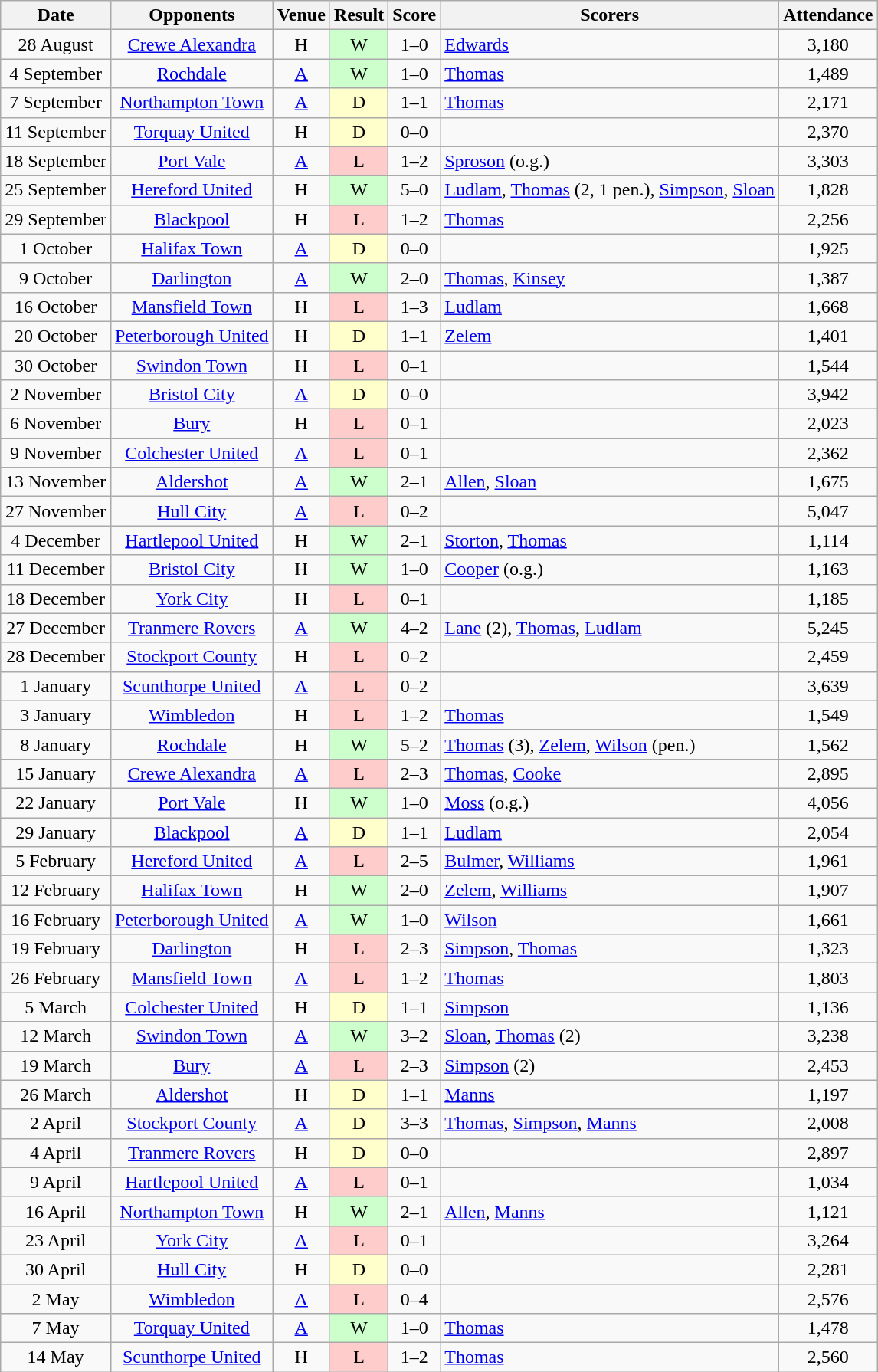<table class="wikitable" style="text-align:center">
<tr>
<th>Date</th>
<th>Opponents</th>
<th>Venue</th>
<th>Result</th>
<th>Score</th>
<th>Scorers</th>
<th>Attendance</th>
</tr>
<tr>
<td>28 August</td>
<td><a href='#'>Crewe Alexandra</a></td>
<td>H</td>
<td style="background-color:#CCFFCC">W</td>
<td>1–0</td>
<td align="left"><a href='#'>Edwards</a></td>
<td>3,180</td>
</tr>
<tr>
<td>4 September</td>
<td><a href='#'>Rochdale</a></td>
<td><a href='#'>A</a></td>
<td style="background-color:#CCFFCC">W</td>
<td>1–0</td>
<td align="left"><a href='#'>Thomas</a></td>
<td>1,489</td>
</tr>
<tr>
<td>7 September</td>
<td><a href='#'>Northampton Town</a></td>
<td><a href='#'>A</a></td>
<td style="background-color:#FFFFCC">D</td>
<td>1–1</td>
<td align="left"><a href='#'>Thomas</a></td>
<td>2,171</td>
</tr>
<tr>
<td>11 September</td>
<td><a href='#'>Torquay United</a></td>
<td>H</td>
<td style="background-color:#FFFFCC">D</td>
<td>0–0</td>
<td align="left"></td>
<td>2,370</td>
</tr>
<tr>
<td>18 September</td>
<td><a href='#'>Port Vale</a></td>
<td><a href='#'>A</a></td>
<td style="background-color:#FFCCCC">L</td>
<td>1–2</td>
<td align="left"><a href='#'>Sproson</a> (o.g.)</td>
<td>3,303</td>
</tr>
<tr>
<td>25 September</td>
<td><a href='#'>Hereford United</a></td>
<td>H</td>
<td style="background-color:#CCFFCC">W</td>
<td>5–0</td>
<td align="left"><a href='#'>Ludlam</a>, <a href='#'>Thomas</a> (2, 1 pen.), <a href='#'>Simpson</a>, <a href='#'>Sloan</a></td>
<td>1,828</td>
</tr>
<tr>
<td>29 September</td>
<td><a href='#'>Blackpool</a></td>
<td>H</td>
<td style="background-color:#FFCCCC">L</td>
<td>1–2</td>
<td align="left"><a href='#'>Thomas</a></td>
<td>2,256</td>
</tr>
<tr>
<td>1 October</td>
<td><a href='#'>Halifax Town</a></td>
<td><a href='#'>A</a></td>
<td style="background-color:#FFFFCC">D</td>
<td>0–0</td>
<td align="left"></td>
<td>1,925</td>
</tr>
<tr>
<td>9 October</td>
<td><a href='#'>Darlington</a></td>
<td><a href='#'>A</a></td>
<td style="background-color:#CCFFCC">W</td>
<td>2–0</td>
<td align="left"><a href='#'>Thomas</a>, <a href='#'>Kinsey</a></td>
<td>1,387</td>
</tr>
<tr>
<td>16 October</td>
<td><a href='#'>Mansfield Town</a></td>
<td>H</td>
<td style="background-color:#FFCCCC">L</td>
<td>1–3</td>
<td align="left"><a href='#'>Ludlam</a></td>
<td>1,668</td>
</tr>
<tr>
<td>20 October</td>
<td><a href='#'>Peterborough United</a></td>
<td>H</td>
<td style="background-color:#FFFFCC">D</td>
<td>1–1</td>
<td align="left"><a href='#'>Zelem</a></td>
<td>1,401</td>
</tr>
<tr>
<td>30 October</td>
<td><a href='#'>Swindon Town</a></td>
<td>H</td>
<td style="background-color:#FFCCCC">L</td>
<td>0–1</td>
<td align="left"></td>
<td>1,544</td>
</tr>
<tr>
<td>2 November</td>
<td><a href='#'>Bristol City</a></td>
<td><a href='#'>A</a></td>
<td style="background-color:#FFFFCC">D</td>
<td>0–0</td>
<td align="left"></td>
<td>3,942</td>
</tr>
<tr>
<td>6 November</td>
<td><a href='#'>Bury</a></td>
<td>H</td>
<td style="background-color:#FFCCCC">L</td>
<td>0–1</td>
<td align="left"></td>
<td>2,023</td>
</tr>
<tr>
<td>9 November</td>
<td><a href='#'>Colchester United</a></td>
<td><a href='#'>A</a></td>
<td style="background-color:#FFCCCC">L</td>
<td>0–1</td>
<td align="left"></td>
<td>2,362</td>
</tr>
<tr>
<td>13 November</td>
<td><a href='#'>Aldershot</a></td>
<td><a href='#'>A</a></td>
<td style="background-color:#CCFFCC">W</td>
<td>2–1</td>
<td align="left"><a href='#'>Allen</a>, <a href='#'>Sloan</a></td>
<td>1,675</td>
</tr>
<tr>
<td>27 November</td>
<td><a href='#'>Hull City</a></td>
<td><a href='#'>A</a></td>
<td style="background-color:#FFCCCC">L</td>
<td>0–2</td>
<td align="left"></td>
<td>5,047</td>
</tr>
<tr>
<td>4 December</td>
<td><a href='#'>Hartlepool United</a></td>
<td>H</td>
<td style="background-color:#CCFFCC">W</td>
<td>2–1</td>
<td align="left"><a href='#'>Storton</a>, <a href='#'>Thomas</a></td>
<td>1,114</td>
</tr>
<tr>
<td>11 December</td>
<td><a href='#'>Bristol City</a></td>
<td>H</td>
<td style="background-color:#CCFFCC">W</td>
<td>1–0</td>
<td align="left"><a href='#'>Cooper</a> (o.g.)</td>
<td>1,163</td>
</tr>
<tr>
<td>18 December</td>
<td><a href='#'>York City</a></td>
<td>H</td>
<td style="background-color:#FFCCCC">L</td>
<td>0–1</td>
<td align="left"></td>
<td>1,185</td>
</tr>
<tr>
<td>27 December</td>
<td><a href='#'>Tranmere Rovers</a></td>
<td><a href='#'>A</a></td>
<td style="background-color:#CCFFCC">W</td>
<td>4–2</td>
<td align="left"><a href='#'>Lane</a> (2), <a href='#'>Thomas</a>, <a href='#'>Ludlam</a></td>
<td>5,245</td>
</tr>
<tr>
<td>28 December</td>
<td><a href='#'>Stockport County</a></td>
<td>H</td>
<td style="background-color:#FFCCCC">L</td>
<td>0–2</td>
<td align="left"></td>
<td>2,459</td>
</tr>
<tr>
<td>1 January</td>
<td><a href='#'>Scunthorpe United</a></td>
<td><a href='#'>A</a></td>
<td style="background-color:#FFCCCC">L</td>
<td>0–2</td>
<td align="left"></td>
<td>3,639</td>
</tr>
<tr>
<td>3 January</td>
<td><a href='#'>Wimbledon</a></td>
<td>H</td>
<td style="background-color:#FFCCCC">L</td>
<td>1–2</td>
<td align="left"><a href='#'>Thomas</a></td>
<td>1,549</td>
</tr>
<tr>
<td>8 January</td>
<td><a href='#'>Rochdale</a></td>
<td>H</td>
<td style="background-color:#CCFFCC">W</td>
<td>5–2</td>
<td align="left"><a href='#'>Thomas</a> (3), <a href='#'>Zelem</a>, <a href='#'>Wilson</a> (pen.)</td>
<td>1,562</td>
</tr>
<tr>
<td>15 January</td>
<td><a href='#'>Crewe Alexandra</a></td>
<td><a href='#'>A</a></td>
<td style="background-color:#FFCCCC">L</td>
<td>2–3</td>
<td align="left"><a href='#'>Thomas</a>, <a href='#'>Cooke</a></td>
<td>2,895</td>
</tr>
<tr>
<td>22 January</td>
<td><a href='#'>Port Vale</a></td>
<td>H</td>
<td style="background-color:#CCFFCC">W</td>
<td>1–0</td>
<td align="left"><a href='#'>Moss</a> (o.g.)</td>
<td>4,056</td>
</tr>
<tr>
<td>29 January</td>
<td><a href='#'>Blackpool</a></td>
<td><a href='#'>A</a></td>
<td style="background-color:#FFFFCC">D</td>
<td>1–1</td>
<td align="left"><a href='#'>Ludlam</a></td>
<td>2,054</td>
</tr>
<tr>
<td>5 February</td>
<td><a href='#'>Hereford United</a></td>
<td><a href='#'>A</a></td>
<td style="background-color:#FFCCCC">L</td>
<td>2–5</td>
<td align="left"><a href='#'>Bulmer</a>, <a href='#'>Williams</a></td>
<td>1,961</td>
</tr>
<tr>
<td>12 February</td>
<td><a href='#'>Halifax Town</a></td>
<td>H</td>
<td style="background-color:#CCFFCC">W</td>
<td>2–0</td>
<td align="left"><a href='#'>Zelem</a>, <a href='#'>Williams</a></td>
<td>1,907</td>
</tr>
<tr>
<td>16 February</td>
<td><a href='#'>Peterborough United</a></td>
<td><a href='#'>A</a></td>
<td style="background-color:#CCFFCC">W</td>
<td>1–0</td>
<td align="left"><a href='#'>Wilson</a></td>
<td>1,661</td>
</tr>
<tr>
<td>19 February</td>
<td><a href='#'>Darlington</a></td>
<td>H</td>
<td style="background-color:#FFCCCC">L</td>
<td>2–3</td>
<td align="left"><a href='#'>Simpson</a>, <a href='#'>Thomas</a></td>
<td>1,323</td>
</tr>
<tr>
<td>26 February</td>
<td><a href='#'>Mansfield Town</a></td>
<td><a href='#'>A</a></td>
<td style="background-color:#FFCCCC">L</td>
<td>1–2</td>
<td align="left"><a href='#'>Thomas</a></td>
<td>1,803</td>
</tr>
<tr>
<td>5 March</td>
<td><a href='#'>Colchester United</a></td>
<td>H</td>
<td style="background-color:#FFFFCC">D</td>
<td>1–1</td>
<td align="left"><a href='#'>Simpson</a></td>
<td>1,136</td>
</tr>
<tr>
<td>12 March</td>
<td><a href='#'>Swindon Town</a></td>
<td><a href='#'>A</a></td>
<td style="background-color:#CCFFCC">W</td>
<td>3–2</td>
<td align="left"><a href='#'>Sloan</a>, <a href='#'>Thomas</a> (2)</td>
<td>3,238</td>
</tr>
<tr>
<td>19 March</td>
<td><a href='#'>Bury</a></td>
<td><a href='#'>A</a></td>
<td style="background-color:#FFCCCC">L</td>
<td>2–3</td>
<td align="left"><a href='#'>Simpson</a> (2)</td>
<td>2,453</td>
</tr>
<tr>
<td>26 March</td>
<td><a href='#'>Aldershot</a></td>
<td>H</td>
<td style="background-color:#FFFFCC">D</td>
<td>1–1</td>
<td align="left"><a href='#'>Manns</a></td>
<td>1,197</td>
</tr>
<tr>
<td>2 April</td>
<td><a href='#'>Stockport County</a></td>
<td><a href='#'>A</a></td>
<td style="background-color:#FFFFCC">D</td>
<td>3–3</td>
<td align="left"><a href='#'>Thomas</a>, <a href='#'>Simpson</a>, <a href='#'>Manns</a></td>
<td>2,008</td>
</tr>
<tr>
<td>4 April</td>
<td><a href='#'>Tranmere Rovers</a></td>
<td>H</td>
<td style="background-color:#FFFFCC">D</td>
<td>0–0</td>
<td align="left"></td>
<td>2,897</td>
</tr>
<tr>
<td>9 April</td>
<td><a href='#'>Hartlepool United</a></td>
<td><a href='#'>A</a></td>
<td style="background-color:#FFCCCC">L</td>
<td>0–1</td>
<td align="left"></td>
<td>1,034</td>
</tr>
<tr>
<td>16 April</td>
<td><a href='#'>Northampton Town</a></td>
<td>H</td>
<td style="background-color:#CCFFCC">W</td>
<td>2–1</td>
<td align="left"><a href='#'>Allen</a>, <a href='#'>Manns</a></td>
<td>1,121</td>
</tr>
<tr>
<td>23 April</td>
<td><a href='#'>York City</a></td>
<td><a href='#'>A</a></td>
<td style="background-color:#FFCCCC">L</td>
<td>0–1</td>
<td align="left"></td>
<td>3,264</td>
</tr>
<tr>
<td>30 April</td>
<td><a href='#'>Hull City</a></td>
<td>H</td>
<td style="background-color:#FFFFCC">D</td>
<td>0–0</td>
<td align="left"></td>
<td>2,281</td>
</tr>
<tr>
<td>2 May</td>
<td><a href='#'>Wimbledon</a></td>
<td><a href='#'>A</a></td>
<td style="background-color:#FFCCCC">L</td>
<td>0–4</td>
<td align="left"></td>
<td>2,576</td>
</tr>
<tr>
<td>7 May</td>
<td><a href='#'>Torquay United</a></td>
<td><a href='#'>A</a></td>
<td style="background-color:#CCFFCC">W</td>
<td>1–0</td>
<td align="left"><a href='#'>Thomas</a></td>
<td>1,478</td>
</tr>
<tr>
<td>14 May</td>
<td><a href='#'>Scunthorpe United</a></td>
<td>H</td>
<td style="background-color:#FFCCCC">L</td>
<td>1–2</td>
<td align="left"><a href='#'>Thomas</a></td>
<td>2,560</td>
</tr>
</table>
